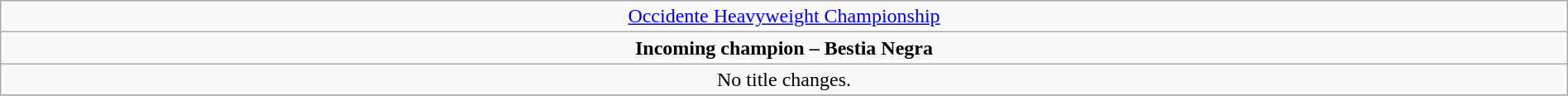<table class="wikitable" style="text-align:center; width:100%;">
<tr>
<td colspan="4" style="text-align: center;"><a href='#'>Occidente Heavyweight Championship</a></td>
</tr>
<tr>
<td colspan="4" style="text-align: center;"><strong>Incoming champion – Bestia Negra</strong></td>
</tr>
<tr>
<td>No title changes.</td>
</tr>
<tr>
</tr>
</table>
